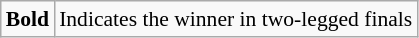<table class="wikitable" style="font-size:90%;">
<tr>
<td><strong>Bold</strong></td>
<td>Indicates the winner in two-legged finals</td>
</tr>
</table>
